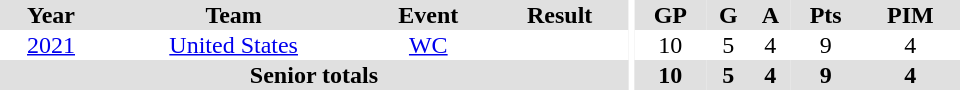<table border="0" cellpadding="1" cellspacing="0" ID="Table3" style="text-align:center; width:40em;">
<tr bgcolor="#e0e0e0">
<th>Year</th>
<th>Team</th>
<th>Event</th>
<th>Result</th>
<th rowspan="99" bgcolor="#ffffff"></th>
<th>GP</th>
<th>G</th>
<th>A</th>
<th>Pts</th>
<th>PIM</th>
</tr>
<tr>
<td><a href='#'>2021</a></td>
<td><a href='#'>United States</a></td>
<td><a href='#'>WC</a></td>
<td></td>
<td>10</td>
<td>5</td>
<td>4</td>
<td>9</td>
<td>4</td>
</tr>
<tr bgcolor="#e0e0e0">
<th colspan="4">Senior totals</th>
<th>10</th>
<th>5</th>
<th>4</th>
<th>9</th>
<th>4</th>
</tr>
</table>
